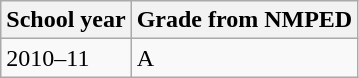<table class="wikitable">
<tr>
<th>School year</th>
<th>Grade from NMPED</th>
</tr>
<tr>
<td>2010–11</td>
<td>A</td>
</tr>
</table>
